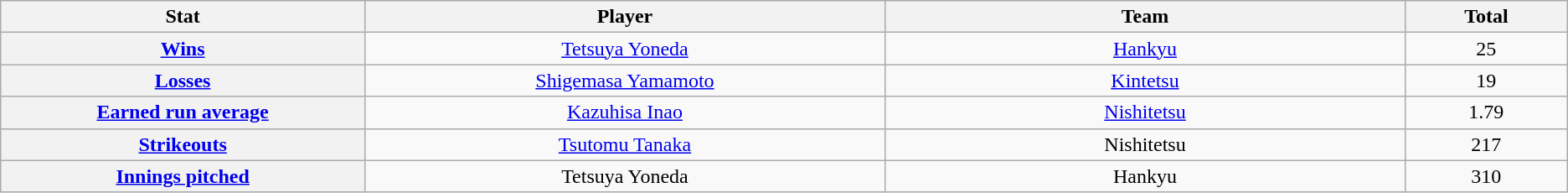<table class="wikitable" style="text-align:center;">
<tr>
<th scope="col" style="width:7%;">Stat</th>
<th scope="col" style="width:10%;">Player</th>
<th scope="col" style="width:10%;">Team</th>
<th scope="col" style="width:3%;">Total</th>
</tr>
<tr>
<th scope="row" style="text-align:center;"><a href='#'>Wins</a></th>
<td><a href='#'>Tetsuya Yoneda</a></td>
<td><a href='#'>Hankyu</a></td>
<td>25</td>
</tr>
<tr>
<th scope="row" style="text-align:center;"><a href='#'>Losses</a></th>
<td><a href='#'>Shigemasa Yamamoto</a></td>
<td><a href='#'>Kintetsu</a></td>
<td>19</td>
</tr>
<tr>
<th scope="row" style="text-align:center;"><a href='#'>Earned run average</a></th>
<td><a href='#'>Kazuhisa Inao</a></td>
<td><a href='#'>Nishitetsu</a></td>
<td>1.79</td>
</tr>
<tr>
<th scope="row" style="text-align:center;"><a href='#'>Strikeouts</a></th>
<td><a href='#'>Tsutomu Tanaka</a></td>
<td>Nishitetsu</td>
<td>217</td>
</tr>
<tr>
<th scope="row" style="text-align:center;"><a href='#'>Innings pitched</a></th>
<td>Tetsuya Yoneda</td>
<td>Hankyu</td>
<td>310</td>
</tr>
</table>
